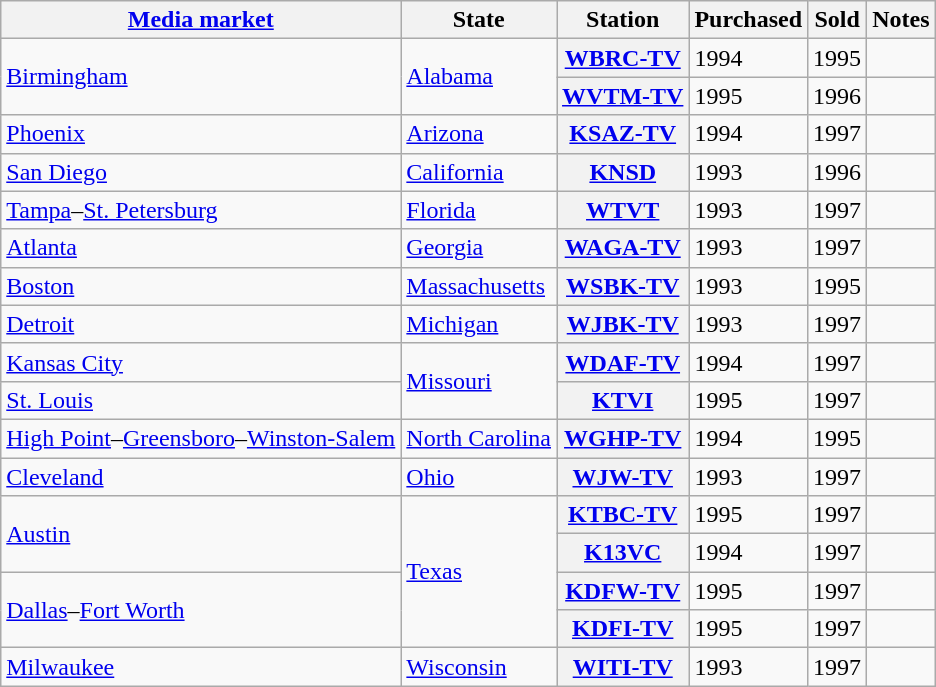<table class="wikitable sortable">
<tr>
<th scope="col"><a href='#'>Media market</a></th>
<th scope="col">State</th>
<th scope="col">Station</th>
<th scope="col">Purchased</th>
<th scope="col">Sold</th>
<th scope="col" class="unsortable">Notes</th>
</tr>
<tr>
<td rowspan="2"><a href='#'>Birmingham</a></td>
<td rowspan="2"><a href='#'>Alabama</a></td>
<th><a href='#'>WBRC-TV</a></th>
<td>1994</td>
<td>1995</td>
<td></td>
</tr>
<tr>
<th><a href='#'>WVTM-TV</a></th>
<td>1995</td>
<td>1996</td>
<td></td>
</tr>
<tr>
<td><a href='#'>Phoenix</a></td>
<td><a href='#'>Arizona</a></td>
<th><a href='#'>KSAZ-TV</a></th>
<td>1994</td>
<td>1997</td>
<td></td>
</tr>
<tr>
<td><a href='#'>San Diego</a></td>
<td><a href='#'>California</a></td>
<th><a href='#'>KNSD</a></th>
<td>1993</td>
<td>1996</td>
<td></td>
</tr>
<tr>
<td><a href='#'>Tampa</a>–<a href='#'>St. Petersburg</a></td>
<td><a href='#'>Florida</a></td>
<th><a href='#'>WTVT</a></th>
<td>1993</td>
<td>1997</td>
<td></td>
</tr>
<tr>
<td><a href='#'>Atlanta</a></td>
<td><a href='#'>Georgia</a></td>
<th><a href='#'>WAGA-TV</a></th>
<td>1993</td>
<td>1997</td>
<td></td>
</tr>
<tr>
<td><a href='#'>Boston</a></td>
<td><a href='#'>Massachusetts</a></td>
<th><a href='#'>WSBK-TV</a></th>
<td>1993</td>
<td>1995</td>
<td></td>
</tr>
<tr>
<td><a href='#'>Detroit</a></td>
<td><a href='#'>Michigan</a></td>
<th><a href='#'>WJBK-TV</a></th>
<td>1993</td>
<td>1997</td>
<td></td>
</tr>
<tr>
<td><a href='#'>Kansas City</a></td>
<td rowspan="2"><a href='#'>Missouri</a></td>
<th><a href='#'>WDAF-TV</a></th>
<td>1994</td>
<td>1997</td>
<td></td>
</tr>
<tr>
<td><a href='#'>St. Louis</a></td>
<th><a href='#'>KTVI</a></th>
<td>1995</td>
<td>1997</td>
<td></td>
</tr>
<tr>
<td><a href='#'>High Point</a>–<a href='#'>Greensboro</a>–<a href='#'>Winston-Salem</a></td>
<td><a href='#'>North Carolina</a></td>
<th><a href='#'>WGHP-TV</a></th>
<td>1994</td>
<td>1995</td>
<td></td>
</tr>
<tr>
<td><a href='#'>Cleveland</a></td>
<td><a href='#'>Ohio</a></td>
<th><a href='#'>WJW-TV</a></th>
<td>1993</td>
<td>1997</td>
<td></td>
</tr>
<tr>
<td rowspan="2"><a href='#'>Austin</a></td>
<td rowspan="4"><a href='#'>Texas</a></td>
<th><a href='#'>KTBC-TV</a></th>
<td>1995</td>
<td>1997</td>
<td></td>
</tr>
<tr>
<th><a href='#'>K13VC</a></th>
<td>1994</td>
<td>1997</td>
<td></td>
</tr>
<tr>
<td rowspan="2"><a href='#'>Dallas</a>–<a href='#'>Fort Worth</a></td>
<th><a href='#'>KDFW-TV</a></th>
<td>1995</td>
<td>1997</td>
<td></td>
</tr>
<tr>
<th><a href='#'>KDFI-TV</a></th>
<td>1995</td>
<td>1997</td>
<td></td>
</tr>
<tr>
<td><a href='#'>Milwaukee</a></td>
<td><a href='#'>Wisconsin</a></td>
<th><a href='#'>WITI-TV</a></th>
<td>1993</td>
<td>1997</td>
<td></td>
</tr>
</table>
